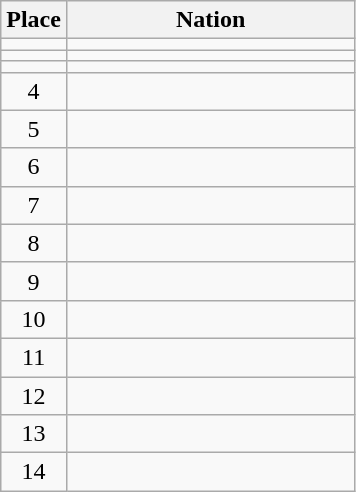<table class=wikitable style=text-align:center>
<tr>
<th width=35>Place</th>
<th width=185>Nation</th>
</tr>
<tr>
<td></td>
<td style=text-align:left></td>
</tr>
<tr>
<td></td>
<td style=text-align:left></td>
</tr>
<tr>
<td></td>
<td style=text-align:left></td>
</tr>
<tr>
<td>4</td>
<td style=text-align:left></td>
</tr>
<tr>
<td>5</td>
<td style=text-align:left></td>
</tr>
<tr>
<td>6</td>
<td style=text-align:left></td>
</tr>
<tr>
<td>7</td>
<td style=text-align:left></td>
</tr>
<tr>
<td>8</td>
<td style=text-align:left></td>
</tr>
<tr>
<td>9</td>
<td style=text-align:left></td>
</tr>
<tr>
<td>10</td>
<td style=text-align:left></td>
</tr>
<tr>
<td>11</td>
<td style=text-align:left></td>
</tr>
<tr>
<td>12</td>
<td style=text-align:left></td>
</tr>
<tr>
<td>13</td>
<td style=text-align:left></td>
</tr>
<tr>
<td>14</td>
<td style=text-align:left></td>
</tr>
</table>
